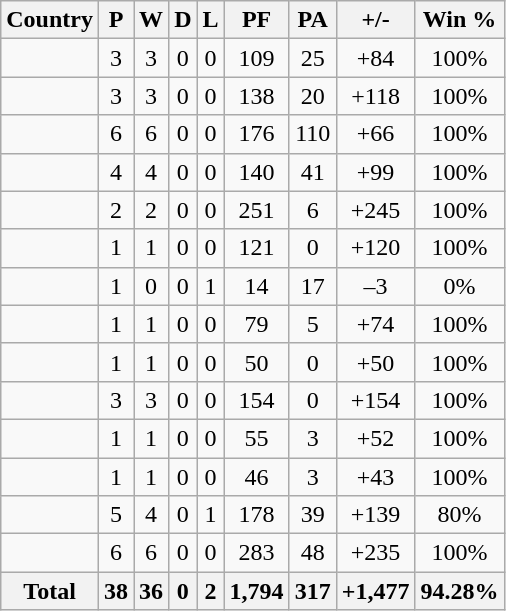<table class="wikitable sortable" style="text-align:center">
<tr>
<th>Country</th>
<th>P</th>
<th>W</th>
<th>D</th>
<th>L</th>
<th>PF</th>
<th>PA</th>
<th>+/-</th>
<th>Win %</th>
</tr>
<tr>
<td align="left"></td>
<td>3</td>
<td>3</td>
<td>0</td>
<td>0</td>
<td>109</td>
<td>25</td>
<td>+84</td>
<td>100%</td>
</tr>
<tr>
<td align="left"></td>
<td>3</td>
<td>3</td>
<td>0</td>
<td>0</td>
<td>138</td>
<td>20</td>
<td>+118</td>
<td>100%</td>
</tr>
<tr>
<td align="left"></td>
<td>6</td>
<td>6</td>
<td>0</td>
<td>0</td>
<td>176</td>
<td>110</td>
<td>+66</td>
<td>100%</td>
</tr>
<tr>
<td align="left"></td>
<td>4</td>
<td>4</td>
<td>0</td>
<td>0</td>
<td>140</td>
<td>41</td>
<td>+99</td>
<td>100%</td>
</tr>
<tr>
<td align="left"></td>
<td>2</td>
<td>2</td>
<td>0</td>
<td>0</td>
<td>251</td>
<td>6</td>
<td>+245</td>
<td>100%</td>
</tr>
<tr>
<td align="left"></td>
<td>1</td>
<td>1</td>
<td>0</td>
<td>0</td>
<td>121</td>
<td>0</td>
<td>+120</td>
<td>100%</td>
</tr>
<tr>
<td align="left"></td>
<td>1</td>
<td>0</td>
<td>0</td>
<td>1</td>
<td>14</td>
<td>17</td>
<td>–3</td>
<td>0%</td>
</tr>
<tr>
<td align="left"></td>
<td>1</td>
<td>1</td>
<td>0</td>
<td>0</td>
<td>79</td>
<td>5</td>
<td>+74</td>
<td>100%</td>
</tr>
<tr>
<td align="left"></td>
<td>1</td>
<td>1</td>
<td>0</td>
<td>0</td>
<td>50</td>
<td>0</td>
<td>+50</td>
<td>100%</td>
</tr>
<tr>
<td align="left"></td>
<td>3</td>
<td>3</td>
<td>0</td>
<td>0</td>
<td>154</td>
<td>0</td>
<td>+154</td>
<td>100%</td>
</tr>
<tr>
<td align="left"></td>
<td>1</td>
<td>1</td>
<td>0</td>
<td>0</td>
<td>55</td>
<td>3</td>
<td>+52</td>
<td>100%</td>
</tr>
<tr>
<td align="left"></td>
<td>1</td>
<td>1</td>
<td>0</td>
<td>0</td>
<td>46</td>
<td>3</td>
<td>+43</td>
<td>100%</td>
</tr>
<tr>
<td align="left"></td>
<td>5</td>
<td>4</td>
<td>0</td>
<td>1</td>
<td>178</td>
<td>39</td>
<td>+139</td>
<td>80%</td>
</tr>
<tr>
<td align="left"></td>
<td>6</td>
<td>6</td>
<td>0</td>
<td>0</td>
<td>283</td>
<td>48</td>
<td>+235</td>
<td>100%</td>
</tr>
<tr>
<th>Total</th>
<th>38</th>
<th>36</th>
<th>0</th>
<th>2</th>
<th>1,794</th>
<th>317</th>
<th>+1,477</th>
<th>94.28%</th>
</tr>
</table>
